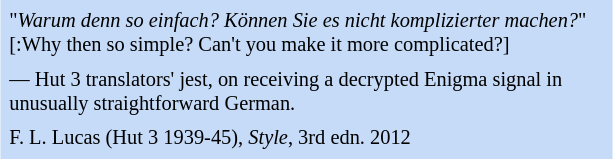<table class="toccolours" style="float: right; margin-left: 1em; margin-right: 2em; font-size: 85%; background:#c6dbf7; color:black; width:30em; max-width: 40%;" cellspacing="5">
<tr>
<td style="text-align: left;">"<em>Warum denn so einfach? Können Sie es nicht komplizierter machen?</em>" [:Why then so simple? Can't you make it more complicated?]<br></td>
</tr>
<tr>
<td>― Hut 3 translators' jest, on receiving a decrypted Enigma signal in unusually straightforward German.</td>
</tr>
<tr>
<td style="text-align: left;">F. L. Lucas (Hut 3 1939-45), <em>Style</em>, 3rd edn. 2012 </td>
</tr>
</table>
